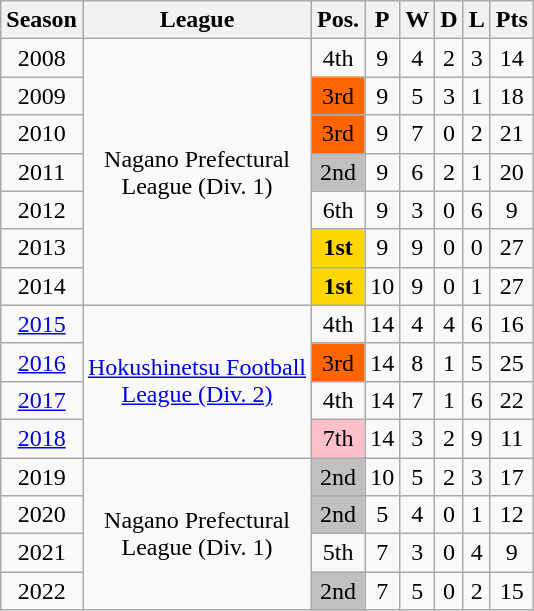<table class="wikitable" style="text-align:center;">
<tr>
<th>Season</th>
<th>League</th>
<th>Pos.</th>
<th>P</th>
<th>W</th>
<th>D</th>
<th>L</th>
<th>Pts</th>
</tr>
<tr>
<td>2008</td>
<td rowspan="7">Nagano Prefectural<br>League (Div. 1)</td>
<td>4th</td>
<td>9</td>
<td>4</td>
<td>2</td>
<td>3</td>
<td>14</td>
</tr>
<tr>
<td>2009</td>
<td bgcolor=ff6600>3rd</td>
<td>9</td>
<td>5</td>
<td>3</td>
<td>1</td>
<td>18</td>
</tr>
<tr>
<td>2010</td>
<td bgcolor=ff6600>3rd</td>
<td>9</td>
<td>7</td>
<td>0</td>
<td>2</td>
<td>21</td>
</tr>
<tr>
<td>2011</td>
<td bgcolor=silver>2nd</td>
<td>9</td>
<td>6</td>
<td>2</td>
<td>1</td>
<td>20</td>
</tr>
<tr>
<td>2012</td>
<td>6th</td>
<td>9</td>
<td>3</td>
<td>0</td>
<td>6</td>
<td>9</td>
</tr>
<tr>
<td>2013</td>
<td bgcolor=gold><strong>1st</strong></td>
<td>9</td>
<td>9</td>
<td>0</td>
<td>0</td>
<td>27</td>
</tr>
<tr>
<td>2014</td>
<td bgcolor=gold><strong>1st</strong></td>
<td>10</td>
<td>9</td>
<td>0</td>
<td>1</td>
<td>27</td>
</tr>
<tr>
<td><a href='#'>2015</a></td>
<td rowspan="4"><a href='#'>Hokushinetsu Football<br>League (Div. 2)</a></td>
<td>4th</td>
<td>14</td>
<td>4</td>
<td>4</td>
<td>6</td>
<td>16</td>
</tr>
<tr>
<td><a href='#'>2016</a></td>
<td bgcolor=ff6600>3rd</td>
<td>14</td>
<td>8</td>
<td>1</td>
<td>5</td>
<td>25</td>
</tr>
<tr>
<td><a href='#'>2017</a></td>
<td>4th</td>
<td>14</td>
<td>7</td>
<td>1</td>
<td>6</td>
<td>22</td>
</tr>
<tr>
<td><a href='#'>2018</a></td>
<td bgcolor=pink>7th</td>
<td>14</td>
<td>3</td>
<td>2</td>
<td>9</td>
<td>11</td>
</tr>
<tr>
<td>2019</td>
<td rowspan="4">Nagano Prefectural<br>League (Div. 1)</td>
<td bgcolor=silver>2nd</td>
<td>10</td>
<td>5</td>
<td>2</td>
<td>3</td>
<td>17</td>
</tr>
<tr>
<td>2020</td>
<td bgcolor=silver>2nd</td>
<td>5</td>
<td>4</td>
<td>0</td>
<td>1</td>
<td>12</td>
</tr>
<tr>
<td>2021</td>
<td>5th</td>
<td>7</td>
<td>3</td>
<td>0</td>
<td>4</td>
<td>9</td>
</tr>
<tr>
<td>2022</td>
<td bgcolor=silver>2nd</td>
<td>7</td>
<td>5</td>
<td>0</td>
<td>2</td>
<td>15</td>
</tr>
</table>
